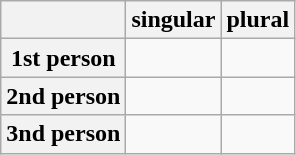<table class="wikitable">
<tr>
<th></th>
<th>singular</th>
<th>plural</th>
</tr>
<tr>
<th>1st person</th>
<td></td>
<td></td>
</tr>
<tr>
<th>2nd person</th>
<td></td>
<td></td>
</tr>
<tr>
<th>3nd person</th>
<td></td>
<td></td>
</tr>
</table>
